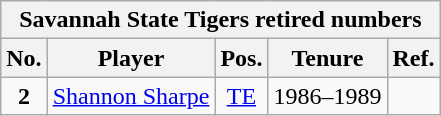<table class="wikitable" style="text-align:center">
<tr>
<th colspan=5 style =><strong>Savannah State Tigers retired numbers</strong></th>
</tr>
<tr>
<th style = >No.</th>
<th style = >Player</th>
<th style = >Pos.</th>
<th style = >Tenure</th>
<th style = >Ref.</th>
</tr>
<tr>
<td><strong>2</strong></td>
<td><a href='#'>Shannon Sharpe</a></td>
<td><a href='#'>TE</a></td>
<td>1986–1989</td>
<td></td>
</tr>
</table>
